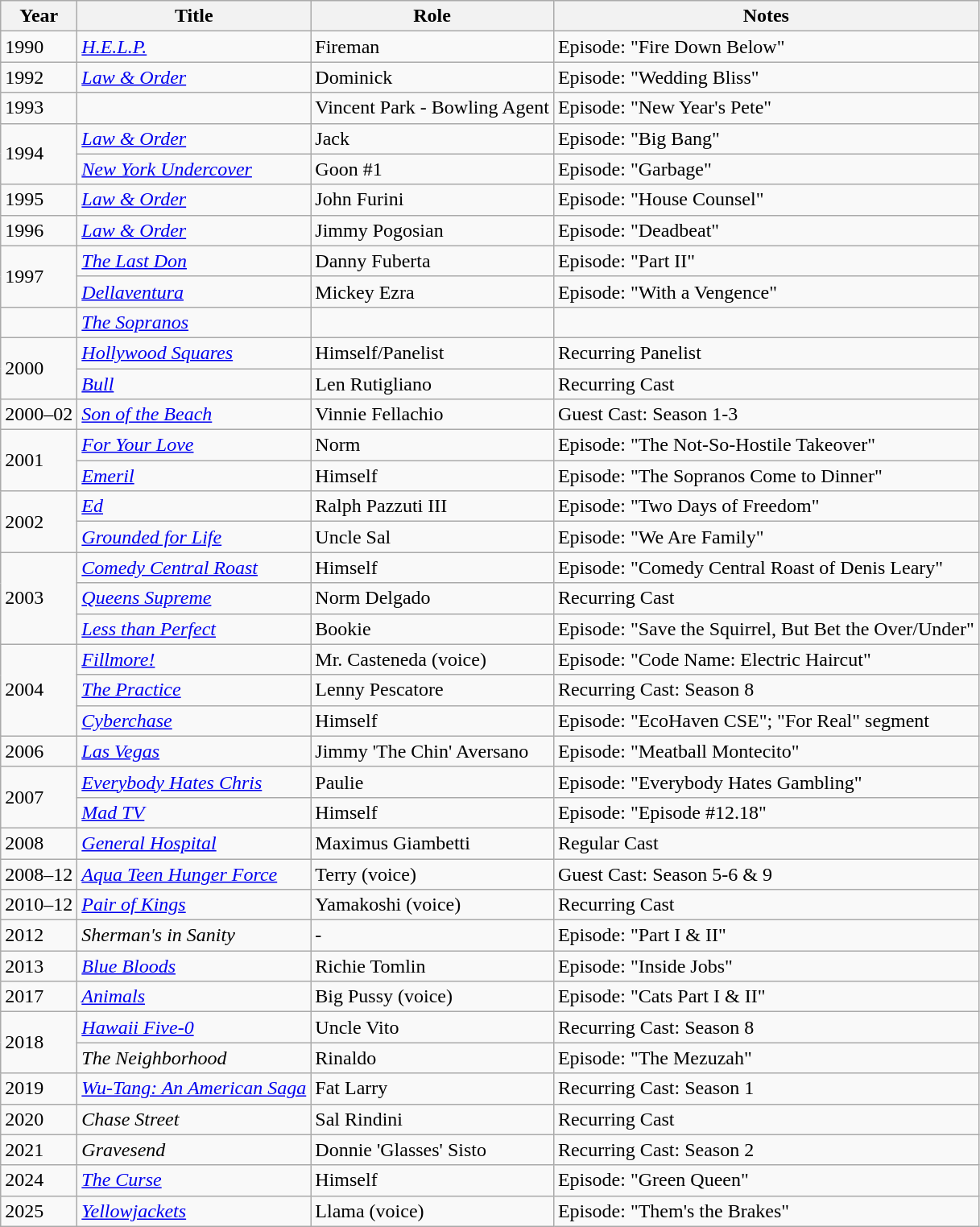<table class="wikitable sortable">
<tr>
<th>Year</th>
<th>Title</th>
<th>Role</th>
<th>Notes</th>
</tr>
<tr>
<td>1990</td>
<td><em><a href='#'>H.E.L.P.</a></em></td>
<td>Fireman</td>
<td>Episode: "Fire Down Below"</td>
</tr>
<tr>
<td>1992</td>
<td><em><a href='#'>Law & Order</a></em></td>
<td>Dominick</td>
<td>Episode: "Wedding Bliss"</td>
</tr>
<tr>
<td>1993</td>
<td></td>
<td>Vincent Park - Bowling Agent</td>
<td>Episode: "New Year's Pete"</td>
</tr>
<tr>
<td rowspan=2>1994</td>
<td><em><a href='#'>Law & Order</a></em></td>
<td>Jack</td>
<td>Episode: "Big Bang"</td>
</tr>
<tr>
<td><em><a href='#'>New York Undercover</a></em></td>
<td>Goon #1</td>
<td>Episode: "Garbage"</td>
</tr>
<tr>
<td>1995</td>
<td><em><a href='#'>Law & Order</a></em></td>
<td>John Furini</td>
<td>Episode: "House Counsel"</td>
</tr>
<tr>
<td>1996</td>
<td><em><a href='#'>Law & Order</a></em></td>
<td>Jimmy Pogosian</td>
<td>Episode: "Deadbeat"</td>
</tr>
<tr>
<td rowspan=2>1997</td>
<td><em><a href='#'>The Last Don</a></em></td>
<td>Danny Fuberta</td>
<td>Episode: "Part II"</td>
</tr>
<tr>
<td><em><a href='#'>Dellaventura</a></em></td>
<td>Mickey Ezra</td>
<td>Episode: "With a Vengence"</td>
</tr>
<tr>
<td></td>
<td><em><a href='#'>The Sopranos</a></em></td>
<td></td>
<td></td>
</tr>
<tr>
<td rowspan=2>2000</td>
<td><em><a href='#'>Hollywood Squares</a></em></td>
<td>Himself/Panelist</td>
<td>Recurring Panelist</td>
</tr>
<tr>
<td><em><a href='#'>Bull</a></em></td>
<td>Len Rutigliano</td>
<td>Recurring Cast</td>
</tr>
<tr>
<td>2000–02</td>
<td><em><a href='#'>Son of the Beach</a></em></td>
<td>Vinnie Fellachio</td>
<td>Guest Cast: Season 1-3</td>
</tr>
<tr>
<td rowspan=2>2001</td>
<td><em><a href='#'>For Your Love</a></em></td>
<td>Norm</td>
<td>Episode: "The Not-So-Hostile Takeover"</td>
</tr>
<tr>
<td><em><a href='#'>Emeril</a></em></td>
<td>Himself</td>
<td>Episode: "The Sopranos Come to Dinner"</td>
</tr>
<tr>
<td rowspan=2>2002</td>
<td><em><a href='#'>Ed</a></em></td>
<td>Ralph Pazzuti III</td>
<td>Episode: "Two Days of Freedom"</td>
</tr>
<tr>
<td><em><a href='#'>Grounded for Life</a></em></td>
<td>Uncle Sal</td>
<td>Episode: "We Are Family"</td>
</tr>
<tr>
<td rowspan=3>2003</td>
<td><em><a href='#'>Comedy Central Roast</a></em></td>
<td>Himself</td>
<td>Episode: "Comedy Central Roast of Denis Leary"</td>
</tr>
<tr>
<td><em><a href='#'>Queens Supreme</a></em></td>
<td>Norm Delgado</td>
<td>Recurring Cast</td>
</tr>
<tr>
<td><em><a href='#'>Less than Perfect</a></em></td>
<td>Bookie</td>
<td>Episode: "Save the Squirrel, But Bet the Over/Under"</td>
</tr>
<tr>
<td rowspan=3>2004</td>
<td><em><a href='#'>Fillmore!</a></em></td>
<td>Mr. Casteneda (voice)</td>
<td>Episode: "Code Name: Electric Haircut"</td>
</tr>
<tr>
<td><em><a href='#'>The Practice</a></em></td>
<td>Lenny Pescatore</td>
<td>Recurring Cast: Season 8</td>
</tr>
<tr>
<td><em><a href='#'>Cyberchase</a></em></td>
<td>Himself</td>
<td>Episode: "EcoHaven CSE"; "For Real" segment</td>
</tr>
<tr>
<td>2006</td>
<td><em><a href='#'>Las Vegas</a></em></td>
<td>Jimmy 'The Chin' Aversano</td>
<td>Episode: "Meatball Montecito"</td>
</tr>
<tr>
<td rowspan=2>2007</td>
<td><em><a href='#'>Everybody Hates Chris</a></em></td>
<td>Paulie</td>
<td>Episode: "Everybody Hates Gambling"</td>
</tr>
<tr>
<td><em><a href='#'>Mad TV</a></em></td>
<td>Himself</td>
<td>Episode: "Episode #12.18"</td>
</tr>
<tr>
<td>2008</td>
<td><em><a href='#'>General Hospital</a></em></td>
<td>Maximus Giambetti</td>
<td>Regular Cast</td>
</tr>
<tr>
<td>2008–12</td>
<td><em><a href='#'>Aqua Teen Hunger Force</a></em></td>
<td>Terry (voice)</td>
<td>Guest Cast: Season 5-6 & 9</td>
</tr>
<tr>
<td>2010–12</td>
<td><em><a href='#'>Pair of Kings</a></em></td>
<td>Yamakoshi (voice)</td>
<td>Recurring Cast</td>
</tr>
<tr>
<td>2012</td>
<td><em>Sherman's in Sanity</em></td>
<td>-</td>
<td>Episode: "Part I & II"</td>
</tr>
<tr>
<td>2013</td>
<td><em><a href='#'>Blue Bloods</a></em></td>
<td>Richie Tomlin</td>
<td>Episode: "Inside Jobs"</td>
</tr>
<tr>
<td>2017</td>
<td><em><a href='#'>Animals</a></em></td>
<td>Big Pussy (voice)</td>
<td>Episode: "Cats Part I & II"</td>
</tr>
<tr>
<td rowspan=2>2018</td>
<td><em><a href='#'>Hawaii Five-0</a></em></td>
<td>Uncle Vito</td>
<td>Recurring Cast: Season 8</td>
</tr>
<tr>
<td><em>The Neighborhood</em></td>
<td>Rinaldo</td>
<td>Episode: "The Mezuzah"</td>
</tr>
<tr>
<td>2019</td>
<td><em><a href='#'>Wu-Tang: An American Saga</a></em></td>
<td>Fat Larry</td>
<td>Recurring Cast: Season 1</td>
</tr>
<tr>
<td>2020</td>
<td><em>Chase Street</em></td>
<td>Sal Rindini</td>
<td>Recurring Cast</td>
</tr>
<tr>
<td>2021</td>
<td><em>Gravesend</em></td>
<td>Donnie 'Glasses' Sisto</td>
<td>Recurring Cast: Season 2</td>
</tr>
<tr>
<td>2024</td>
<td><em><a href='#'>The Curse</a></em></td>
<td>Himself</td>
<td>Episode: "Green Queen"</td>
</tr>
<tr>
<td>2025</td>
<td><em><a href='#'>Yellowjackets</a></em></td>
<td>Llama (voice)</td>
<td>Episode: "Them's the Brakes"</td>
</tr>
</table>
